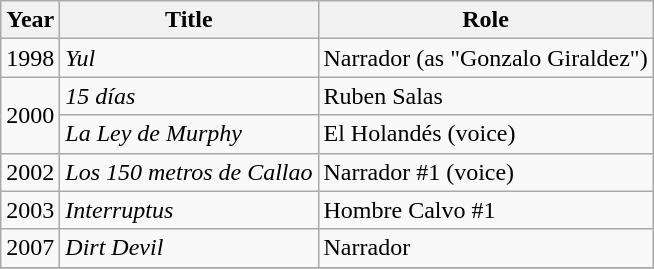<table class="wikitable">
<tr>
<th>Year</th>
<th>Title</th>
<th>Role</th>
</tr>
<tr>
<td>1998</td>
<td><em>Yul</em></td>
<td>Narrador (as "Gonzalo Giraldez")</td>
</tr>
<tr>
<td rowspan=2>2000</td>
<td><em>15 días</em></td>
<td>Ruben Salas</td>
</tr>
<tr>
<td><em>La Ley de Murphy</em></td>
<td>El Holandés (voice)</td>
</tr>
<tr>
<td>2002</td>
<td><em>Los 150 metros de Callao</em></td>
<td>Narrador #1 (voice)</td>
</tr>
<tr>
<td>2003</td>
<td><em>Interruptus</em></td>
<td>Hombre Calvo #1</td>
</tr>
<tr>
<td>2007</td>
<td><em>Dirt Devil</em></td>
<td>Narrador</td>
</tr>
<tr>
</tr>
</table>
